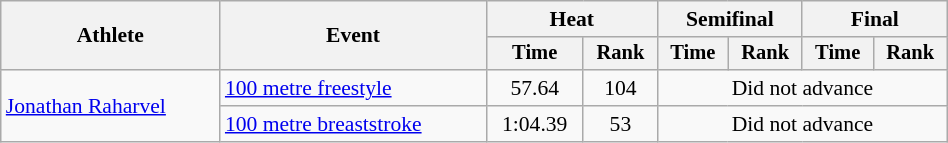<table class="wikitable" style="text-align:center; font-size:90%; width:50%;">
<tr>
<th rowspan="2">Athlete</th>
<th rowspan="2">Event</th>
<th colspan="2">Heat</th>
<th colspan="2">Semifinal</th>
<th colspan="2">Final</th>
</tr>
<tr style="font-size:95%">
<th>Time</th>
<th>Rank</th>
<th>Time</th>
<th>Rank</th>
<th>Time</th>
<th>Rank</th>
</tr>
<tr>
<td align=left rowspan=2><a href='#'>Jonathan Raharvel</a></td>
<td align=left><a href='#'>100 metre freestyle</a></td>
<td>57.64</td>
<td>104</td>
<td colspan=4>Did not advance</td>
</tr>
<tr>
<td align=left><a href='#'>100 metre breaststroke</a></td>
<td>1:04.39</td>
<td>53</td>
<td colspan=4>Did not advance</td>
</tr>
</table>
